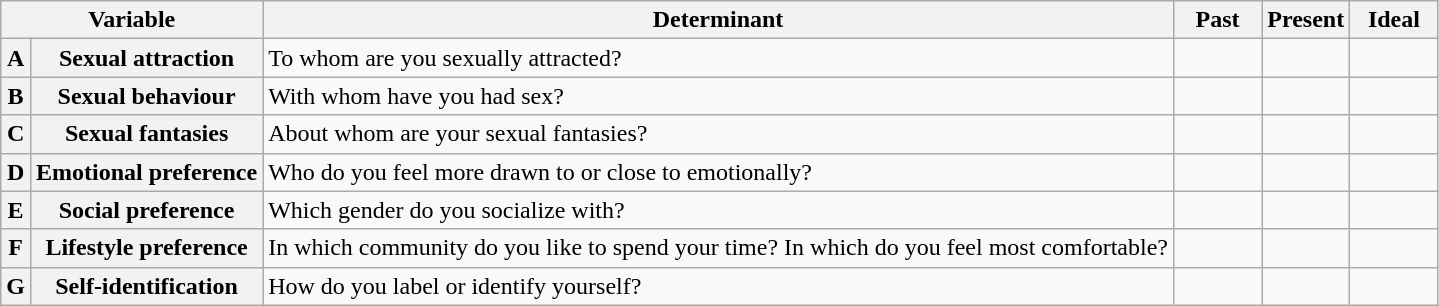<table class="wikitable">
<tr>
<th scope="col" colspan="2">Variable</th>
<th scope="col">Determinant</th>
<th scope="col" style="min-width:7ex">Past</th>
<th scope="col" style="min-width:7ex">Present</th>
<th scope="col" style="min-width:7ex">Ideal</th>
</tr>
<tr>
<th scope="row" >A</th>
<th scope="row" >Sexual attraction</th>
<td>To whom are you sexually attracted?</td>
<td></td>
<td></td>
<td></td>
</tr>
<tr>
<th scope="row" >B</th>
<th scope="row" >Sexual behaviour</th>
<td>With whom have you had sex?</td>
<td></td>
<td></td>
<td></td>
</tr>
<tr>
<th scope="row" >C</th>
<th scope="row" >Sexual fantasies</th>
<td>About whom are your sexual fantasies?</td>
<td></td>
<td></td>
<td></td>
</tr>
<tr>
<th scope="row" >D</th>
<th scope="row" >Emotional preference</th>
<td>Who do you feel more drawn to or close to emotionally?</td>
<td></td>
<td></td>
<td></td>
</tr>
<tr>
<th scope="row" >E</th>
<th scope="row" >Social preference</th>
<td>Which gender do you socialize with?</td>
<td></td>
<td></td>
<td></td>
</tr>
<tr>
<th scope="row" >F</th>
<th scope="row" >Lifestyle preference</th>
<td>In which community do you like to spend your time? In which do you feel most comfortable?</td>
<td></td>
<td></td>
<td></td>
</tr>
<tr>
<th scope="row" >G</th>
<th scope="row" >Self-identification</th>
<td>How do you label or identify yourself?</td>
<td></td>
<td></td>
<td></td>
</tr>
</table>
